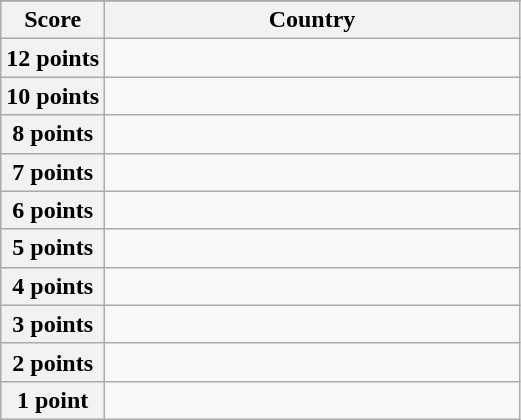<table class="wikitable">
<tr>
</tr>
<tr>
<th scope="col" width="20%">Score</th>
<th scope="col">Country</th>
</tr>
<tr>
<th scope="row">12 points</th>
<td></td>
</tr>
<tr>
<th scope="row">10 points</th>
<td></td>
</tr>
<tr>
<th scope="row">8 points</th>
<td></td>
</tr>
<tr>
<th scope="row">7 points</th>
<td></td>
</tr>
<tr>
<th scope="row">6 points</th>
<td></td>
</tr>
<tr>
<th scope="row">5 points</th>
<td></td>
</tr>
<tr>
<th scope="row">4 points</th>
<td></td>
</tr>
<tr>
<th scope="row">3 points</th>
<td></td>
</tr>
<tr>
<th scope="row">2 points</th>
<td></td>
</tr>
<tr>
<th scope="row">1 point</th>
<td></td>
</tr>
</table>
